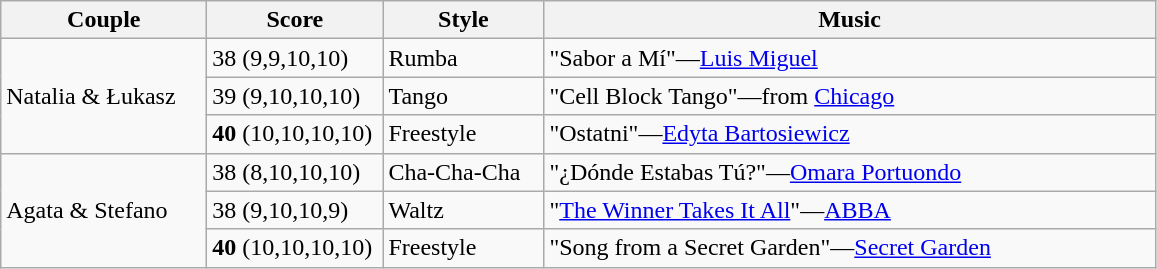<table class="wikitable">
<tr>
<th width="130">Couple</th>
<th width="110">Score</th>
<th width="100">Style</th>
<th width="400">Music</th>
</tr>
<tr>
<td rowspan="3">Natalia & Łukasz</td>
<td>38 (9,9,10,10)</td>
<td>Rumba</td>
<td>"Sabor a Mí"—<a href='#'>Luis Miguel</a></td>
</tr>
<tr>
<td>39 (9,10,10,10)</td>
<td>Tango</td>
<td>"Cell Block Tango"—from <a href='#'>Chicago</a></td>
</tr>
<tr>
<td><strong>40</strong> (10,10,10,10)</td>
<td>Freestyle</td>
<td>"Ostatni"—<a href='#'>Edyta Bartosiewicz</a></td>
</tr>
<tr>
<td rowspan="3">Agata & Stefano</td>
<td>38 (8,10,10,10)</td>
<td>Cha-Cha-Cha</td>
<td>"¿Dónde Estabas Tú?"—<a href='#'>Omara Portuondo</a></td>
</tr>
<tr>
<td>38 (9,10,10,9)</td>
<td>Waltz</td>
<td>"<a href='#'>The Winner Takes It All</a>"—<a href='#'>ABBA</a></td>
</tr>
<tr>
<td><strong>40</strong> (10,10,10,10)</td>
<td>Freestyle</td>
<td>"Song from a Secret Garden"—<a href='#'>Secret Garden</a></td>
</tr>
</table>
